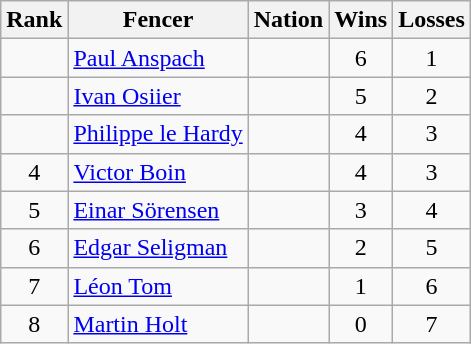<table class="wikitable sortable" style="text-align:center">
<tr>
<th>Rank</th>
<th>Fencer</th>
<th>Nation</th>
<th>Wins</th>
<th>Losses</th>
</tr>
<tr>
<td></td>
<td align=left><a href='#'>Paul Anspach</a></td>
<td align=left></td>
<td>6</td>
<td>1</td>
</tr>
<tr>
<td></td>
<td align=left><a href='#'>Ivan Osiier</a></td>
<td align=left></td>
<td>5</td>
<td>2</td>
</tr>
<tr>
<td></td>
<td align=left><a href='#'>Philippe le Hardy</a></td>
<td align=left></td>
<td>4</td>
<td>3</td>
</tr>
<tr>
<td>4</td>
<td align=left><a href='#'>Victor Boin</a></td>
<td align=left></td>
<td>4</td>
<td>3</td>
</tr>
<tr>
<td>5</td>
<td align=left><a href='#'>Einar Sörensen</a></td>
<td align=left></td>
<td>3</td>
<td>4</td>
</tr>
<tr>
<td>6</td>
<td align=left><a href='#'>Edgar Seligman</a></td>
<td align=left></td>
<td>2</td>
<td>5</td>
</tr>
<tr>
<td>7</td>
<td align=left><a href='#'>Léon Tom</a></td>
<td align=left></td>
<td>1</td>
<td>6</td>
</tr>
<tr>
<td>8</td>
<td align=left><a href='#'>Martin Holt</a></td>
<td align=left></td>
<td>0</td>
<td>7</td>
</tr>
</table>
